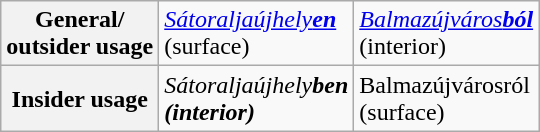<table class="wikitable" align=center>
<tr>
<th>General/<br>outsider usage</th>
<td><em><a href='#'>Sátoraljaújhely<strong>en</strong></a></em><br>(surface)</td>
<td><em><a href='#'>Balmazújváros<strong>ból</strong></a></em><br>(interior)</td>
</tr>
<tr>
<th>Insider usage</th>
<td><em>Sátoraljaújhely<strong>ben<strong><em><br>(interior)</td>
<td></em>Balmazújváros</strong>ról</em></strong><br>(surface)</td>
</tr>
</table>
